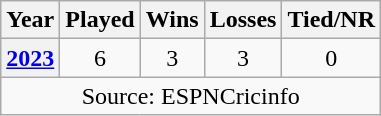<table class="wikitable" style="text-align:center;">
<tr>
<th>Year</th>
<th>Played</th>
<th>Wins</th>
<th>Losses</th>
<th>Tied/NR</th>
</tr>
<tr>
<th><a href='#'>2023</a></th>
<td>6</td>
<td>3</td>
<td>3</td>
<td>0</td>
</tr>
<tr>
<td colspan="5">Source: ESPNCricinfo</td>
</tr>
</table>
